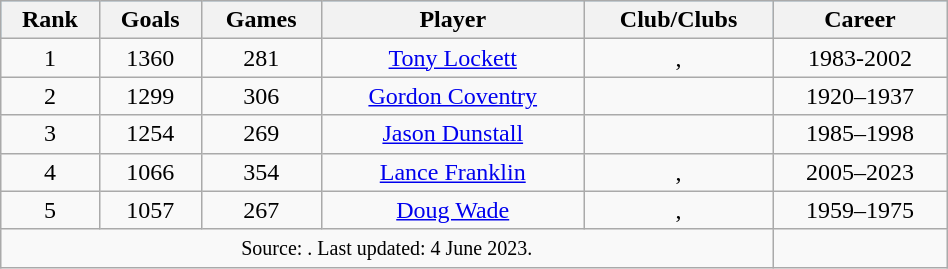<table class="wikitable" style="text-align:center; width:50%;">
<tr style="background:#87cefa;">
<th>Rank</th>
<th>Goals</th>
<th>Games</th>
<th>Player</th>
<th>Club/Clubs</th>
<th>Career</th>
</tr>
<tr>
<td>1</td>
<td>1360</td>
<td>281</td>
<td><a href='#'>Tony Lockett</a></td>
<td>, </td>
<td>1983-2002</td>
</tr>
<tr>
<td>2</td>
<td>1299</td>
<td>306</td>
<td><a href='#'>Gordon Coventry</a></td>
<td></td>
<td>1920–1937</td>
</tr>
<tr>
<td>3</td>
<td>1254</td>
<td>269</td>
<td><a href='#'>Jason Dunstall</a></td>
<td></td>
<td>1985–1998</td>
</tr>
<tr>
<td>4</td>
<td>1066</td>
<td>354</td>
<td><a href='#'>Lance Franklin</a></td>
<td>, </td>
<td>2005–2023</td>
</tr>
<tr>
<td>5</td>
<td>1057</td>
<td>267</td>
<td><a href='#'>Doug Wade</a></td>
<td>, </td>
<td>1959–1975</td>
</tr>
<tr>
<td colspan=5><small>Source: . Last updated: 4 June 2023.</small></td>
</tr>
</table>
